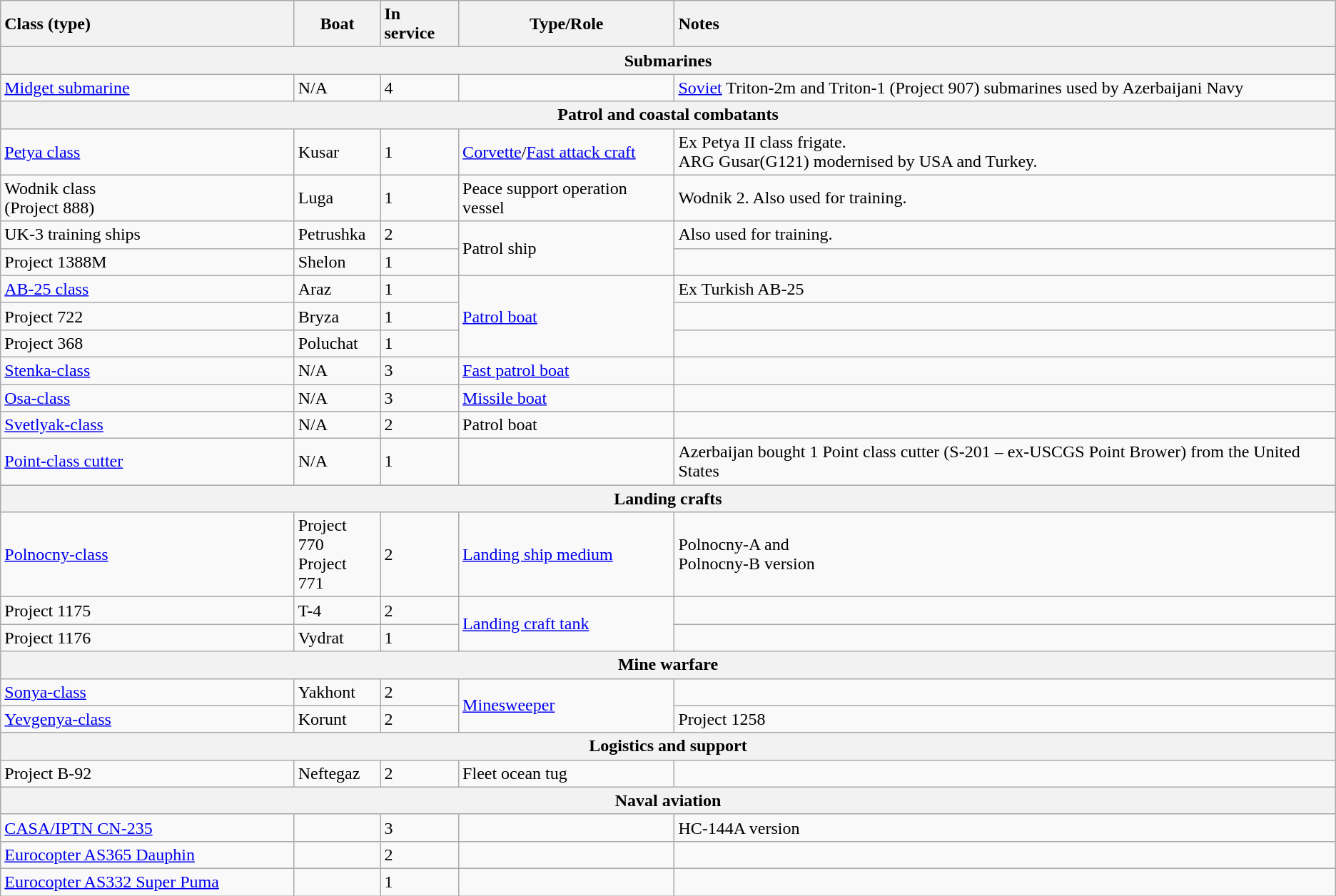<table class="wikitable">
<tr>
<th style="text-align:left; width:22%;">Class (type)</th>
<th>Boat</th>
<th style="text-align:left;">In service</th>
<th>Type/Role</th>
<th style="text-align:left;">Notes</th>
</tr>
<tr>
<th colspan="9">Submarines</th>
</tr>
<tr>
<td><a href='#'>Midget submarine</a></td>
<td>N/A</td>
<td>4</td>
<td></td>
<td><a href='#'>Soviet</a> Triton-2m and Triton-1 (Project 907) submarines used by Azerbaijani Navy</td>
</tr>
<tr>
<th colspan="9">Patrol and coastal combatants</th>
</tr>
<tr>
<td><a href='#'>Petya class</a></td>
<td>Kusar</td>
<td>1</td>
<td><a href='#'>Corvette</a>/<a href='#'>Fast attack craft</a></td>
<td>Ex Petya II class frigate.<br>ARG Gusar(G121) modernised by USA and Turkey.</td>
</tr>
<tr>
<td>Wodnik class<br>(Project 888)</td>
<td>Luga</td>
<td>1</td>
<td>Peace support operation vessel</td>
<td>Wodnik 2. Also used for training.</td>
</tr>
<tr>
<td>UK-3 training ships</td>
<td>Petrushka</td>
<td>2</td>
<td rowspan="2">Patrol ship</td>
<td>Also used for training.</td>
</tr>
<tr>
<td>Project 1388M</td>
<td>Shelon</td>
<td>1</td>
<td></td>
</tr>
<tr>
<td><a href='#'>AB-25 class</a></td>
<td>Araz</td>
<td>1</td>
<td rowspan="3"><a href='#'>Patrol boat</a></td>
<td>Ex Turkish AB-25</td>
</tr>
<tr>
<td>Project 722</td>
<td>Bryza</td>
<td>1</td>
<td></td>
</tr>
<tr>
<td>Project 368</td>
<td>Poluchat</td>
<td>1</td>
<td></td>
</tr>
<tr>
<td><a href='#'>Stenka-class</a></td>
<td>N/A</td>
<td>3</td>
<td><a href='#'>Fast patrol boat</a></td>
<td></td>
</tr>
<tr>
<td><a href='#'>Osa-class</a></td>
<td>N/A</td>
<td>3</td>
<td><a href='#'>Missile boat</a></td>
<td></td>
</tr>
<tr>
<td><a href='#'>Svetlyak-class</a></td>
<td>N/A</td>
<td>2</td>
<td>Patrol boat</td>
<td></td>
</tr>
<tr>
<td><a href='#'>Point-class cutter</a></td>
<td>N/A</td>
<td>1</td>
<td></td>
<td>Azerbaijan bought 1 Point class cutter (S-201 – ex-USCGS Point Brower) from the United States</td>
</tr>
<tr>
<th colspan="9">Landing crafts</th>
</tr>
<tr>
<td><a href='#'>Polnocny-class</a></td>
<td>Project 770<br>Project 771</td>
<td>2</td>
<td><a href='#'>Landing ship medium</a></td>
<td>Polnocny-A and<br>Polnocny-B version</td>
</tr>
<tr>
<td>Project 1175</td>
<td>T-4</td>
<td>2</td>
<td rowspan="2"><a href='#'>Landing craft tank</a></td>
<td></td>
</tr>
<tr>
<td>Project 1176</td>
<td>Vydrat</td>
<td>1</td>
<td></td>
</tr>
<tr>
<th colspan="9">Mine warfare</th>
</tr>
<tr>
<td><a href='#'>Sonya-class</a></td>
<td>Yakhont</td>
<td>2</td>
<td rowspan="2"><a href='#'>Minesweeper</a></td>
<td></td>
</tr>
<tr>
<td><a href='#'>Yevgenya-class</a></td>
<td>Korunt</td>
<td>2</td>
<td>Project 1258</td>
</tr>
<tr>
<th colspan="5">Logistics and support</th>
</tr>
<tr>
<td>Project B-92</td>
<td>Neftegaz</td>
<td>2</td>
<td>Fleet ocean tug</td>
<td></td>
</tr>
<tr>
<th colspan="9">Naval aviation</th>
</tr>
<tr>
<td><a href='#'>CASA/IPTN CN-235</a></td>
<td></td>
<td>3</td>
<td></td>
<td>HC-144A version</td>
</tr>
<tr>
<td><a href='#'>Eurocopter AS365 Dauphin</a></td>
<td></td>
<td>2</td>
<td></td>
<td></td>
</tr>
<tr>
<td><a href='#'>Eurocopter AS332 Super Puma</a></td>
<td></td>
<td>1</td>
<td></td>
<td></td>
</tr>
</table>
